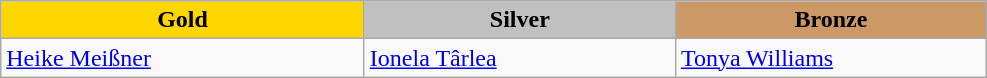<table class="wikitable" style="text-align:left">
<tr align="center">
<td width=235 bgcolor=gold><strong>Gold</strong></td>
<td width=200 bgcolor=silver><strong>Silver</strong></td>
<td width=200 bgcolor=CC9966><strong>Bronze</strong></td>
</tr>
<tr>
<td><a href='#'>Heike Meißner</a><br><em></em></td>
<td><a href='#'>Ionela Târlea</a><br><em></em></td>
<td><a href='#'>Tonya Williams</a><br><em></em></td>
</tr>
</table>
